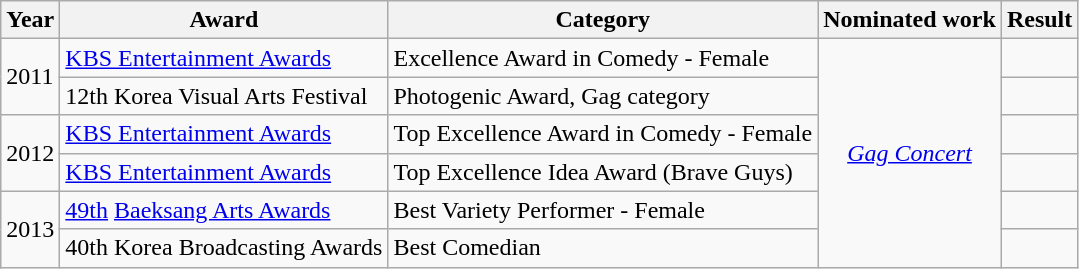<table class="wikitable">
<tr>
<th>Year</th>
<th>Award</th>
<th>Category</th>
<th>Nominated work</th>
<th>Result</th>
</tr>
<tr>
<td rowspan=2>2011</td>
<td><a href='#'>KBS Entertainment Awards</a></td>
<td>Excellence Award in Comedy - Female</td>
<td rowspan=6 style="text-align:center;"><em><a href='#'>Gag Concert</a></em></td>
<td></td>
</tr>
<tr>
<td>12th Korea Visual Arts Festival</td>
<td>Photogenic Award, Gag category</td>
<td></td>
</tr>
<tr>
<td rowspan=2>2012</td>
<td><a href='#'>KBS Entertainment Awards</a></td>
<td>Top Excellence Award in Comedy - Female</td>
<td></td>
</tr>
<tr>
<td><a href='#'>KBS Entertainment Awards</a></td>
<td>Top Excellence Idea Award (Brave Guys)</td>
<td></td>
</tr>
<tr>
<td rowspan=2>2013</td>
<td><a href='#'>49th</a> <a href='#'>Baeksang Arts Awards</a></td>
<td>Best Variety Performer - Female</td>
<td></td>
</tr>
<tr>
<td>40th Korea Broadcasting Awards</td>
<td>Best Comedian</td>
<td></td>
</tr>
</table>
